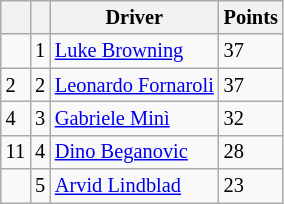<table class="wikitable" style="font-size: 85%;">
<tr>
<th></th>
<th></th>
<th>Driver</th>
<th>Points</th>
</tr>
<tr>
<td align="left"></td>
<td align="center">1</td>
<td> <a href='#'>Luke Browning</a></td>
<td>37</td>
</tr>
<tr>
<td align="left"> 2</td>
<td align="center">2</td>
<td> <a href='#'>Leonardo Fornaroli</a></td>
<td>37</td>
</tr>
<tr>
<td align="left"> 4</td>
<td align="center">3</td>
<td> <a href='#'>Gabriele Minì</a></td>
<td>32</td>
</tr>
<tr>
<td align="left"> 11</td>
<td align="center">4</td>
<td> <a href='#'>Dino Beganovic</a></td>
<td>28</td>
</tr>
<tr>
<td align="left"></td>
<td align="center">5</td>
<td> <a href='#'>Arvid Lindblad</a></td>
<td>23</td>
</tr>
</table>
